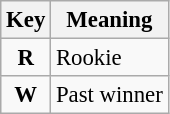<table class="wikitable" style="font-size: 95%;">
<tr>
<th>Key</th>
<th>Meaning</th>
</tr>
<tr>
<td align="center"><strong><span>R</span></strong></td>
<td>Rookie</td>
</tr>
<tr>
<td align="center"><strong><span>W</span></strong></td>
<td>Past winner</td>
</tr>
</table>
